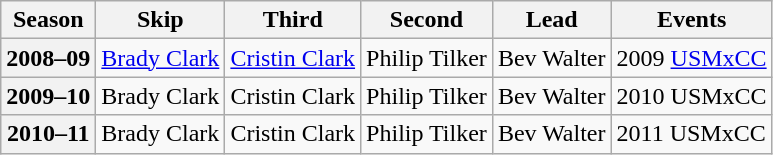<table class="wikitable">
<tr>
<th scope="col">Season</th>
<th scope="col">Skip</th>
<th scope="col">Third</th>
<th scope="col">Second</th>
<th scope="col">Lead</th>
<th scope="col">Events</th>
</tr>
<tr>
<th scope="row">2008–09</th>
<td><a href='#'>Brady Clark</a></td>
<td><a href='#'>Cristin Clark</a></td>
<td>Philip Tilker</td>
<td>Bev Walter</td>
<td>2009 <a href='#'>USMxCC</a> </td>
</tr>
<tr>
<th scope="row">2009–10</th>
<td>Brady Clark</td>
<td>Cristin Clark</td>
<td>Philip Tilker</td>
<td>Bev Walter</td>
<td>2010 USMxCC </td>
</tr>
<tr>
<th scope="row">2010–11</th>
<td>Brady Clark</td>
<td>Cristin Clark</td>
<td>Philip Tilker</td>
<td>Bev Walter</td>
<td>2011 USMxCC </td>
</tr>
</table>
